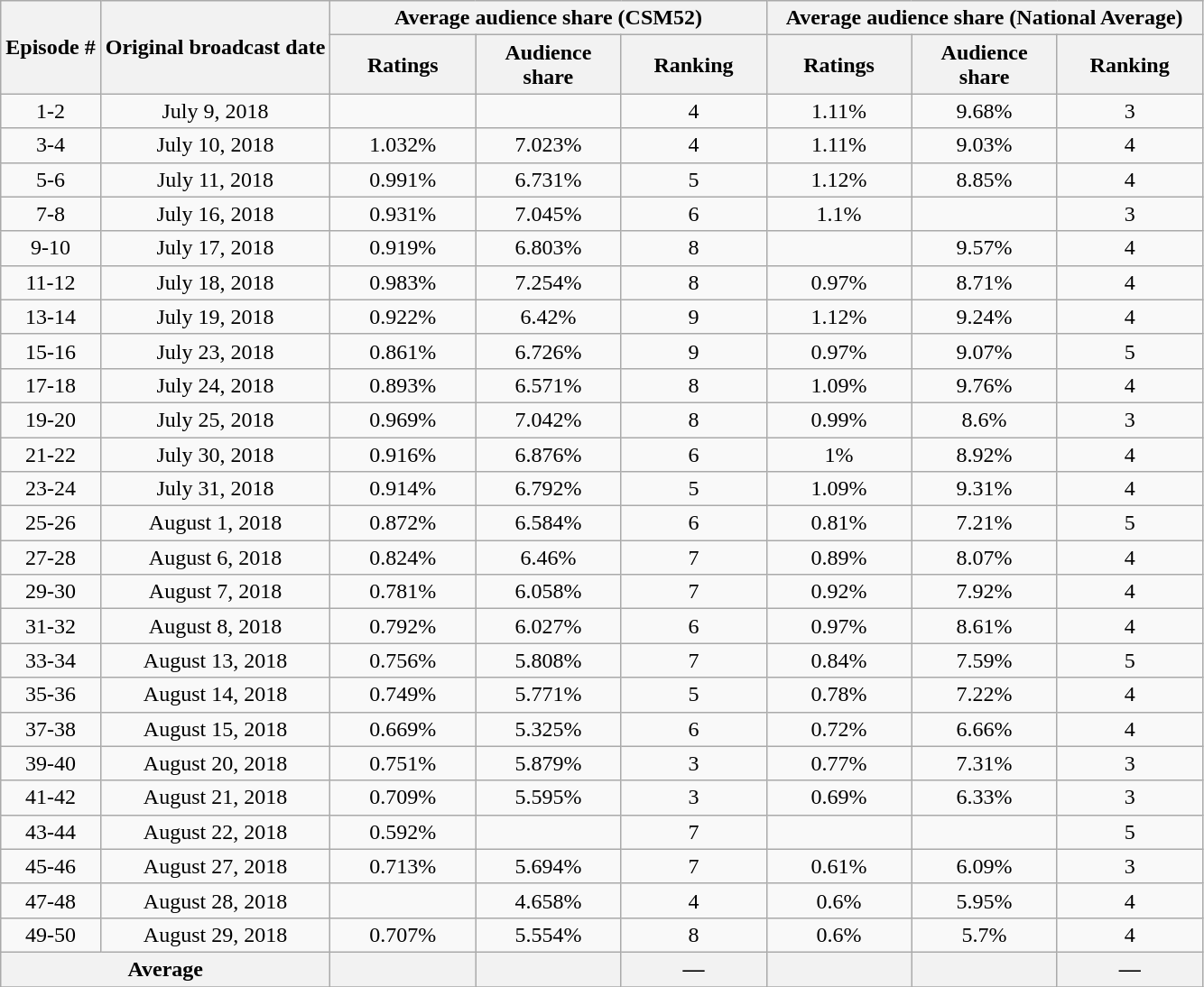<table class=wikitable style="text-align:center">
<tr>
<th rowspan="2">Episode #</th>
<th rowspan="2">Original broadcast date</th>
<th colspan="3">Average audience share (CSM52)</th>
<th colspan="3">Average audience share (National Average)</th>
</tr>
<tr>
<th width=100>Ratings</th>
<th width=100>Audience share</th>
<th width=100>Ranking</th>
<th width=100>Ratings</th>
<th width=100>Audience share</th>
<th width=100>Ranking</th>
</tr>
<tr>
<td>1-2</td>
<td>July 9, 2018</td>
<td></td>
<td></td>
<td>4</td>
<td>1.11%</td>
<td>9.68%</td>
<td>3</td>
</tr>
<tr>
<td>3-4</td>
<td>July 10, 2018</td>
<td>1.032%</td>
<td>7.023%</td>
<td>4</td>
<td>1.11%</td>
<td>9.03%</td>
<td>4</td>
</tr>
<tr>
<td>5-6</td>
<td>July 11, 2018</td>
<td>0.991%</td>
<td>6.731%</td>
<td>5</td>
<td>1.12%</td>
<td>8.85%</td>
<td>4</td>
</tr>
<tr>
<td>7-8</td>
<td>July 16, 2018</td>
<td>0.931%</td>
<td>7.045%</td>
<td>6</td>
<td>1.1%</td>
<td></td>
<td>3</td>
</tr>
<tr>
<td>9-10</td>
<td>July 17, 2018</td>
<td>0.919%</td>
<td>6.803%</td>
<td>8</td>
<td></td>
<td>9.57%</td>
<td>4</td>
</tr>
<tr>
<td>11-12</td>
<td>July 18, 2018</td>
<td>0.983%</td>
<td>7.254%</td>
<td>8</td>
<td>0.97%</td>
<td>8.71%</td>
<td>4</td>
</tr>
<tr>
<td>13-14</td>
<td>July 19, 2018</td>
<td>0.922%</td>
<td>6.42%</td>
<td>9</td>
<td>1.12%</td>
<td>9.24%</td>
<td>4</td>
</tr>
<tr>
<td>15-16</td>
<td>July 23, 2018</td>
<td>0.861%</td>
<td>6.726%</td>
<td>9</td>
<td>0.97%</td>
<td>9.07%</td>
<td>5</td>
</tr>
<tr>
<td>17-18</td>
<td>July 24, 2018</td>
<td>0.893%</td>
<td>6.571%</td>
<td>8</td>
<td>1.09%</td>
<td>9.76%</td>
<td>4</td>
</tr>
<tr>
<td>19-20</td>
<td>July 25, 2018</td>
<td>0.969%</td>
<td>7.042%</td>
<td>8</td>
<td>0.99%</td>
<td>8.6%</td>
<td>3</td>
</tr>
<tr>
<td>21-22</td>
<td>July 30, 2018</td>
<td>0.916%</td>
<td>6.876%</td>
<td>6</td>
<td>1%</td>
<td>8.92%</td>
<td>4</td>
</tr>
<tr>
<td>23-24</td>
<td>July 31, 2018</td>
<td>0.914%</td>
<td>6.792%</td>
<td>5</td>
<td>1.09%</td>
<td>9.31%</td>
<td>4</td>
</tr>
<tr>
<td>25-26</td>
<td>August 1, 2018</td>
<td>0.872%</td>
<td>6.584%</td>
<td>6</td>
<td>0.81%</td>
<td>7.21%</td>
<td>5</td>
</tr>
<tr>
<td>27-28</td>
<td>August 6, 2018</td>
<td>0.824%</td>
<td>6.46%</td>
<td>7</td>
<td>0.89%</td>
<td>8.07%</td>
<td>4</td>
</tr>
<tr>
<td>29-30</td>
<td>August 7, 2018</td>
<td>0.781%</td>
<td>6.058%</td>
<td>7</td>
<td>0.92%</td>
<td>7.92%</td>
<td>4</td>
</tr>
<tr>
<td>31-32</td>
<td>August 8, 2018</td>
<td>0.792%</td>
<td>6.027%</td>
<td>6</td>
<td>0.97%</td>
<td>8.61%</td>
<td>4</td>
</tr>
<tr>
<td>33-34</td>
<td>August 13, 2018</td>
<td>0.756%</td>
<td>5.808%</td>
<td>7</td>
<td>0.84%</td>
<td>7.59%</td>
<td>5</td>
</tr>
<tr>
<td>35-36</td>
<td>August 14, 2018</td>
<td>0.749%</td>
<td>5.771%</td>
<td>5</td>
<td>0.78%</td>
<td>7.22%</td>
<td>4</td>
</tr>
<tr>
<td>37-38</td>
<td>August 15, 2018</td>
<td>0.669%</td>
<td>5.325%</td>
<td>6</td>
<td>0.72%</td>
<td>6.66%</td>
<td>4</td>
</tr>
<tr>
<td>39-40</td>
<td>August 20, 2018</td>
<td>0.751%</td>
<td>5.879%</td>
<td>3</td>
<td>0.77%</td>
<td>7.31%</td>
<td>3</td>
</tr>
<tr>
<td>41-42</td>
<td>August 21, 2018</td>
<td>0.709%</td>
<td>5.595%</td>
<td>3</td>
<td>0.69%</td>
<td>6.33%</td>
<td>3</td>
</tr>
<tr>
<td>43-44</td>
<td>August 22, 2018</td>
<td>0.592%</td>
<td></td>
<td>7</td>
<td></td>
<td></td>
<td>5</td>
</tr>
<tr>
<td>45-46</td>
<td>August 27, 2018</td>
<td>0.713%</td>
<td>5.694%</td>
<td>7</td>
<td>0.61%</td>
<td>6.09%</td>
<td>3</td>
</tr>
<tr>
<td>47-48</td>
<td>August 28, 2018</td>
<td></td>
<td>4.658%</td>
<td>4</td>
<td>0.6%</td>
<td>5.95%</td>
<td>4</td>
</tr>
<tr>
<td>49-50</td>
<td>August 29, 2018</td>
<td>0.707%</td>
<td>5.554%</td>
<td>8</td>
<td>0.6%</td>
<td>5.7%</td>
<td>4</td>
</tr>
<tr>
<th colspan=2>Average</th>
<th></th>
<th></th>
<th>—</th>
<th></th>
<th></th>
<th>—</th>
</tr>
<tr>
</tr>
</table>
